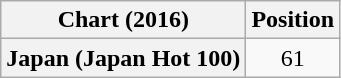<table class="wikitable plainrowheaders" style="text-align:center">
<tr>
<th>Chart (2016)</th>
<th>Position</th>
</tr>
<tr>
<th scope="row">Japan (Japan Hot 100)</th>
<td>61</td>
</tr>
</table>
